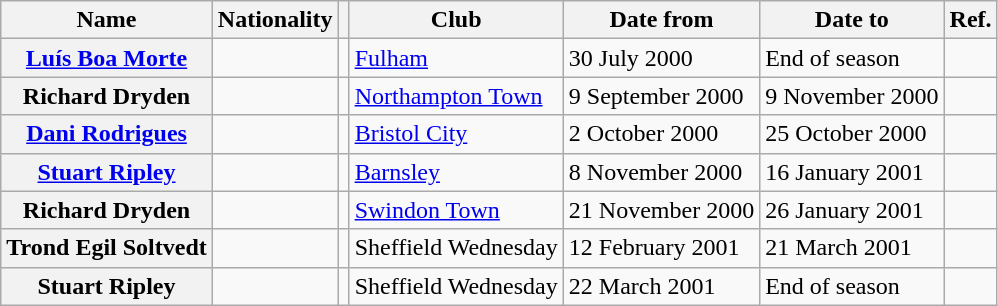<table class="wikitable plainrowheaders">
<tr>
<th scope="col">Name</th>
<th scope="col">Nationality</th>
<th scope="col"></th>
<th scope="col">Club</th>
<th scope="col">Date from</th>
<th scope="col">Date to</th>
<th scope="col">Ref.</th>
</tr>
<tr>
<th scope="row"><a href='#'>Luís Boa Morte</a></th>
<td></td>
<td align="center"></td>
<td> <a href='#'>Fulham</a></td>
<td>30 July 2000</td>
<td>End of season</td>
<td align="center"></td>
</tr>
<tr>
<th scope="row">Richard Dryden</th>
<td></td>
<td align="center"></td>
<td> <a href='#'>Northampton Town</a></td>
<td>9 September 2000</td>
<td>9 November 2000</td>
<td align="center"></td>
</tr>
<tr>
<th scope="row"><a href='#'>Dani Rodrigues</a></th>
<td></td>
<td align="center"></td>
<td> <a href='#'>Bristol City</a></td>
<td>2 October 2000</td>
<td>25 October 2000</td>
<td align="center"></td>
</tr>
<tr>
<th scope="row"><a href='#'>Stuart Ripley</a></th>
<td></td>
<td align="center"></td>
<td> <a href='#'>Barnsley</a></td>
<td>8 November 2000</td>
<td>16 January 2001</td>
<td align="center"></td>
</tr>
<tr>
<th scope="row">Richard Dryden</th>
<td></td>
<td align="center"></td>
<td> <a href='#'>Swindon Town</a></td>
<td>21 November 2000</td>
<td>26 January 2001</td>
<td align="center"></td>
</tr>
<tr>
<th scope="row">Trond Egil Soltvedt</th>
<td></td>
<td align="center"></td>
<td> Sheffield Wednesday</td>
<td>12 February 2001</td>
<td>21 March 2001</td>
<td align="center"></td>
</tr>
<tr>
<th scope="row">Stuart Ripley</th>
<td></td>
<td align="center"></td>
<td> Sheffield Wednesday</td>
<td>22 March 2001</td>
<td>End of season</td>
<td align="center"></td>
</tr>
</table>
